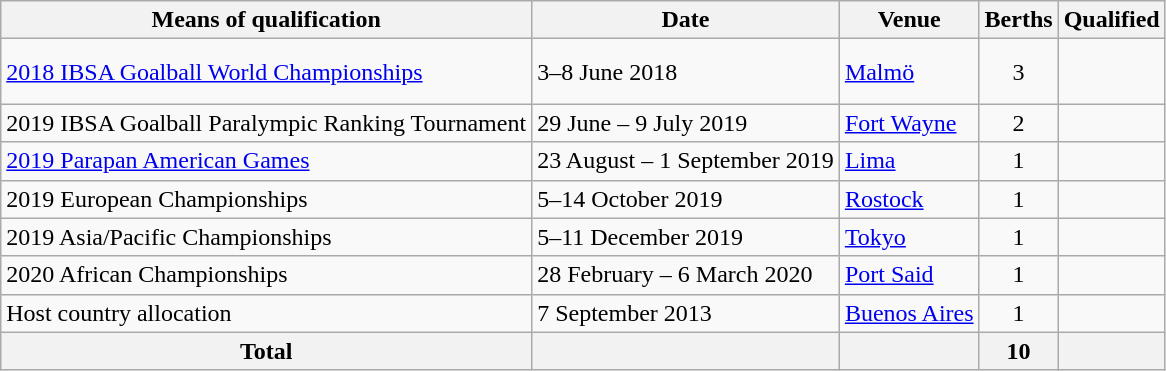<table class="wikitable">
<tr>
<th>Means of qualification</th>
<th>Date</th>
<th>Venue</th>
<th>Berths</th>
<th>Qualified</th>
</tr>
<tr>
<td><a href='#'>2018 IBSA Goalball World Championships</a></td>
<td>3–8 June 2018</td>
<td> <a href='#'>Malmö</a></td>
<td align="center">3</td>
<td><br><br></td>
</tr>
<tr>
<td>2019 IBSA Goalball Paralympic Ranking Tournament</td>
<td>29 June – 9 July 2019</td>
<td> <a href='#'>Fort Wayne</a></td>
<td align="center">2</td>
<td><br></td>
</tr>
<tr>
<td><a href='#'>2019 Parapan American Games</a></td>
<td>23 August – 1 September 2019</td>
<td> <a href='#'>Lima</a></td>
<td align="center">1</td>
<td></td>
</tr>
<tr>
<td>2019 European Championships</td>
<td>5–14 October 2019</td>
<td> <a href='#'>Rostock</a></td>
<td align="center">1</td>
<td></td>
</tr>
<tr>
<td>2019 Asia/Pacific Championships</td>
<td>5–11 December 2019</td>
<td> <a href='#'>Tokyo</a></td>
<td align="center">1</td>
<td></td>
</tr>
<tr>
<td>2020 African Championships</td>
<td>28 February – 6 March 2020</td>
<td> <a href='#'>Port Said</a></td>
<td align="center">1</td>
<td></td>
</tr>
<tr>
<td>Host country allocation</td>
<td>7 September 2013</td>
<td> <a href='#'>Buenos Aires</a></td>
<td align="center">1</td>
<td></td>
</tr>
<tr>
<th>Total</th>
<th></th>
<th></th>
<th align="center">10</th>
<th></th>
</tr>
</table>
